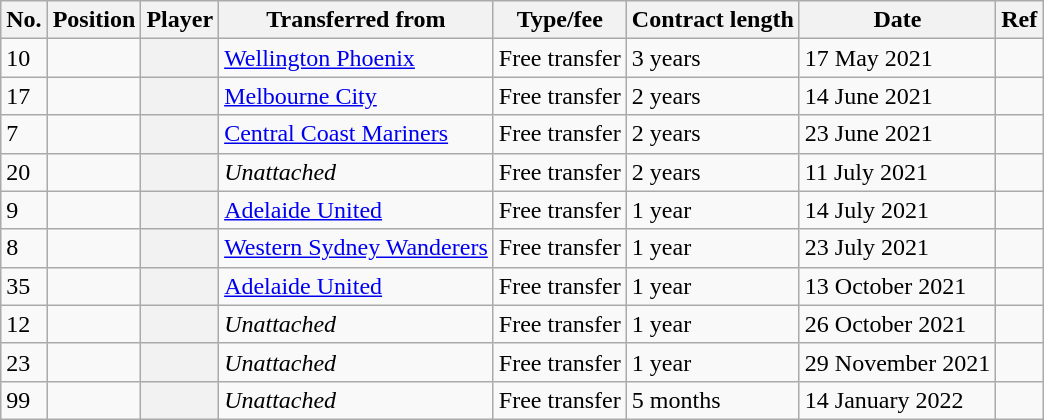<table class="wikitable plainrowheaders sortable" style="text-align:center; text-align:left">
<tr>
<th scope="col">No.</th>
<th scope="col">Position</th>
<th scope="col">Player</th>
<th scope="col">Transferred from</th>
<th scope="col">Type/fee</th>
<th scope="col">Contract length</th>
<th scope="col">Date</th>
<th scope="col" class="unsortable">Ref</th>
</tr>
<tr>
<td>10</td>
<td></td>
<th scope="row"></th>
<td><a href='#'>Wellington Phoenix</a></td>
<td>Free transfer</td>
<td>3 years</td>
<td>17 May 2021</td>
<td></td>
</tr>
<tr>
<td>17</td>
<td></td>
<th scope="row"></th>
<td><a href='#'>Melbourne City</a></td>
<td>Free transfer</td>
<td>2 years</td>
<td>14 June 2021</td>
<td></td>
</tr>
<tr>
<td>7</td>
<td></td>
<th scope="row"></th>
<td><a href='#'>Central Coast Mariners</a></td>
<td>Free transfer</td>
<td>2 years</td>
<td>23 June 2021</td>
<td></td>
</tr>
<tr>
<td>20</td>
<td></td>
<th scope="row"></th>
<td><em>Unattached</em></td>
<td>Free transfer</td>
<td>2 years</td>
<td>11 July 2021</td>
<td></td>
</tr>
<tr>
<td>9</td>
<td></td>
<th scope="row"></th>
<td><a href='#'>Adelaide United</a></td>
<td>Free transfer</td>
<td>1 year</td>
<td>14 July 2021</td>
<td></td>
</tr>
<tr>
<td>8</td>
<td></td>
<th scope="row"></th>
<td><a href='#'>Western Sydney Wanderers</a></td>
<td>Free transfer</td>
<td>1 year</td>
<td>23 July 2021</td>
<td></td>
</tr>
<tr>
<td>35</td>
<td></td>
<th scope="row"></th>
<td><a href='#'>Adelaide United</a></td>
<td>Free transfer</td>
<td>1 year</td>
<td>13 October 2021</td>
<td></td>
</tr>
<tr>
<td>12</td>
<td></td>
<th scope="row"></th>
<td><em>Unattached</em></td>
<td>Free transfer</td>
<td>1 year</td>
<td>26 October 2021</td>
<td></td>
</tr>
<tr>
<td>23</td>
<td></td>
<th scope="row"></th>
<td><em>Unattached</em></td>
<td>Free transfer</td>
<td>1 year</td>
<td>29 November 2021</td>
<td></td>
</tr>
<tr>
<td>99</td>
<td></td>
<th scope="row"></th>
<td><em>Unattached</em></td>
<td>Free transfer</td>
<td>5 months</td>
<td>14 January 2022</td>
<td></td>
</tr>
</table>
